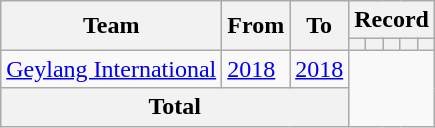<table class=wikitable style="text-align:center">
<tr>
<th rowspan=2>Team</th>
<th rowspan=2>From</th>
<th rowspan=2>To</th>
<th colspan=5>Record</th>
</tr>
<tr>
<th></th>
<th></th>
<th></th>
<th></th>
<th></th>
</tr>
<tr>
<td align=left><a href='#'>Geylang International</a></td>
<td align=left><a href='#'>2018</a></td>
<td align=left><a href='#'>2018</a><br></td>
</tr>
<tr>
<th colspan=3>Total<br></th>
</tr>
</table>
